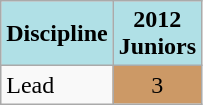<table class="wikitable" style="text-align: center;">
<tr>
<th style="background: #b0e0e6">Discipline</th>
<th style="background: #b0e0e6;">2012<br>Juniors</th>
</tr>
<tr>
<td align="left">Lead</td>
<td style="background: #cc9966;">3</td>
</tr>
</table>
